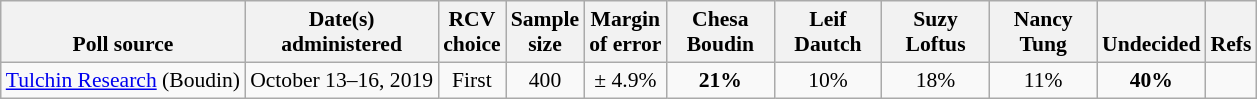<table class="wikitable" style="font-size:90%;text-align:center;">
<tr valign=bottom>
<th>Poll source</th>
<th>Date(s) <br> administered</th>
<th>RCV <br> choice</th>
<th>Sample <br> size</th>
<th>Margin <br> of error</th>
<th style="width:65px;">Chesa <br> Boudin</th>
<th style="width:65px;">Leif <br> Dautch</th>
<th style="width:65px;">Suzy <br> Loftus</th>
<th style="width:65px;">Nancy <br> Tung</th>
<th>Undecided</th>
<th>Refs</th>
</tr>
<tr>
<td style="text-align:left;"><a href='#'>Tulchin Research</a> (Boudin)</td>
<td>October 13–16, 2019</td>
<td>First</td>
<td>400</td>
<td>± 4.9%</td>
<td><strong>21%</strong></td>
<td>10%</td>
<td>18%</td>
<td>11%</td>
<td><strong>40%</strong></td>
<td></td>
</tr>
</table>
